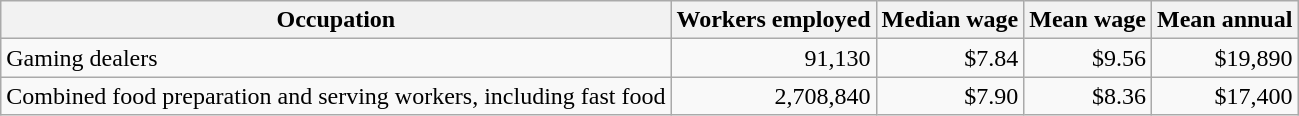<table class="wikitable sortable">
<tr>
<th>Occupation</th>
<th>Workers employed</th>
<th>Median wage</th>
<th>Mean wage</th>
<th>Mean annual</th>
</tr>
<tr>
<td>Gaming dealers</td>
<td align=right>91,130</td>
<td align=right>$7.84</td>
<td align=right>$9.56</td>
<td align=right>$19,890</td>
</tr>
<tr>
<td>Combined food preparation and serving workers, including fast food</td>
<td align=right>2,708,840</td>
<td align=right>$7.90</td>
<td align=right>$8.36</td>
<td align=right>$17,400</td>
</tr>
</table>
